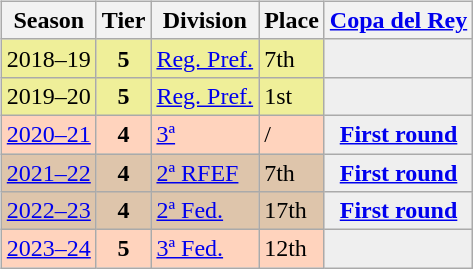<table>
<tr>
<td valign="top" width=0%><br><table class="wikitable">
<tr style="background:#f0f6fa;">
<th>Season</th>
<th>Tier</th>
<th>Division</th>
<th>Place</th>
<th><a href='#'>Copa del Rey</a></th>
</tr>
<tr>
<td style="background:#EFEF99;">2018–19</td>
<th style="background:#EFEF99;">5</th>
<td style="background:#EFEF99;"><a href='#'>Reg. Pref.</a></td>
<td style="background:#EFEF99;">7th</td>
<th style="background:#EFEFEF;"></th>
</tr>
<tr>
<td style="background:#EFEF99;">2019–20</td>
<th style="background:#EFEF99;">5</th>
<td style="background:#EFEF99;"><a href='#'>Reg. Pref.</a></td>
<td style="background:#EFEF99;">1st</td>
<th style="background:#EFEFEF;"></th>
</tr>
<tr>
<td style="background:#FFD3BD;"><a href='#'>2020–21</a></td>
<th style="background:#FFD3BD;">4</th>
<td style="background:#FFD3BD;"><a href='#'>3ª</a></td>
<td style="background:#FFD3BD;"> / </td>
<th style="background:#EFEFEF;"><a href='#'>First round</a></th>
</tr>
<tr>
<td style="background:#DEC5AB;"><a href='#'>2021–22</a></td>
<th style="background:#DEC5AB;">4</th>
<td style="background:#DEC5AB;"><a href='#'>2ª RFEF</a></td>
<td style="background:#DEC5AB;">7th</td>
<th style="background:#efefef;"><a href='#'>First round</a></th>
</tr>
<tr>
<td style="background:#DEC5AB;"><a href='#'>2022–23</a></td>
<th style="background:#DEC5AB;">4</th>
<td style="background:#DEC5AB;"><a href='#'>2ª Fed.</a></td>
<td style="background:#DEC5AB;">17th</td>
<th style="background:#efefef;"><a href='#'>First round</a></th>
</tr>
<tr>
<td style="background:#FFD3BD;"><a href='#'>2023–24</a></td>
<th style="background:#FFD3BD;">5</th>
<td style="background:#FFD3BD;"><a href='#'>3ª Fed.</a></td>
<td style="background:#FFD3BD;">12th</td>
<th style="background:#EFEFEF;"></th>
</tr>
</table>
</td>
</tr>
</table>
